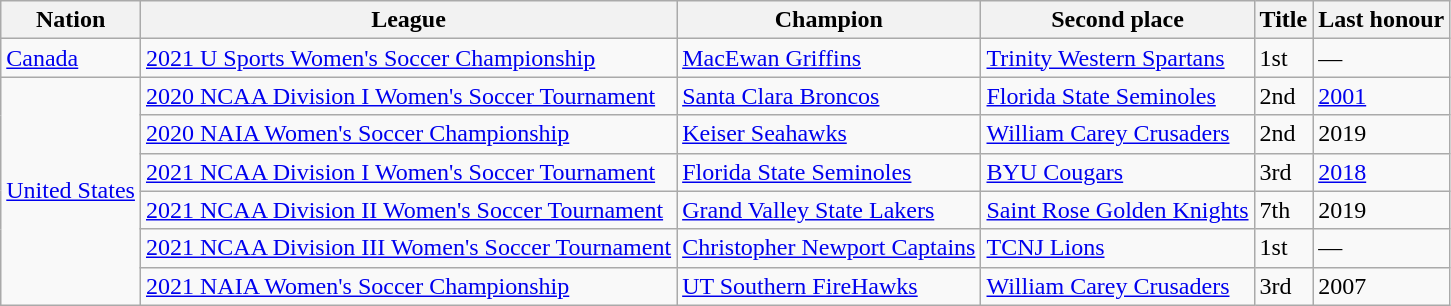<table class="wikitable sortable">
<tr>
<th>Nation</th>
<th>League</th>
<th>Champion</th>
<th>Second place</th>
<th data-sort-type="number">Title</th>
<th>Last honour</th>
</tr>
<tr>
<td> <a href='#'>Canada</a></td>
<td><a href='#'>2021 U Sports Women's Soccer Championship</a></td>
<td><a href='#'>MacEwan Griffins</a></td>
<td><a href='#'>Trinity Western Spartans</a></td>
<td>1st</td>
<td>—</td>
</tr>
<tr>
<td rowspan=6> <a href='#'>United States</a></td>
<td><a href='#'>2020 NCAA Division I Women's Soccer Tournament</a></td>
<td><a href='#'>Santa Clara Broncos</a></td>
<td><a href='#'>Florida State Seminoles</a></td>
<td>2nd</td>
<td><a href='#'>2001</a></td>
</tr>
<tr>
<td><a href='#'>2020 NAIA Women's Soccer Championship</a></td>
<td><a href='#'>Keiser Seahawks</a></td>
<td><a href='#'>William Carey Crusaders</a></td>
<td>2nd</td>
<td>2019</td>
</tr>
<tr>
<td><a href='#'>2021 NCAA Division I Women's Soccer Tournament</a></td>
<td><a href='#'>Florida State Seminoles</a></td>
<td><a href='#'>BYU Cougars</a></td>
<td>3rd</td>
<td><a href='#'>2018</a></td>
</tr>
<tr>
<td><a href='#'>2021 NCAA Division II Women's Soccer Tournament</a></td>
<td><a href='#'>Grand Valley State Lakers</a></td>
<td><a href='#'>Saint Rose Golden Knights</a></td>
<td>7th</td>
<td>2019</td>
</tr>
<tr>
<td><a href='#'>2021 NCAA Division III Women's Soccer Tournament</a></td>
<td><a href='#'>Christopher Newport Captains</a></td>
<td><a href='#'>TCNJ Lions</a></td>
<td>1st</td>
<td>—</td>
</tr>
<tr>
<td><a href='#'>2021 NAIA Women's Soccer Championship</a></td>
<td><a href='#'>UT Southern FireHawks</a></td>
<td><a href='#'>William Carey Crusaders</a></td>
<td>3rd</td>
<td>2007</td>
</tr>
</table>
